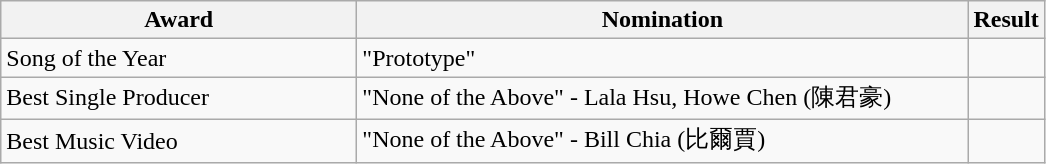<table class="wikitable">
<tr>
<th width="230">Award</th>
<th width="400">Nomination</th>
<th>Result</th>
</tr>
<tr>
<td>Song of the Year</td>
<td>"Prototype"</td>
<td></td>
</tr>
<tr>
<td>Best Single Producer</td>
<td>"None of the Above" - Lala Hsu, Howe Chen (陳君豪)</td>
<td></td>
</tr>
<tr>
<td>Best Music Video</td>
<td>"None of the Above" - Bill Chia (比爾賈)</td>
<td></td>
</tr>
</table>
